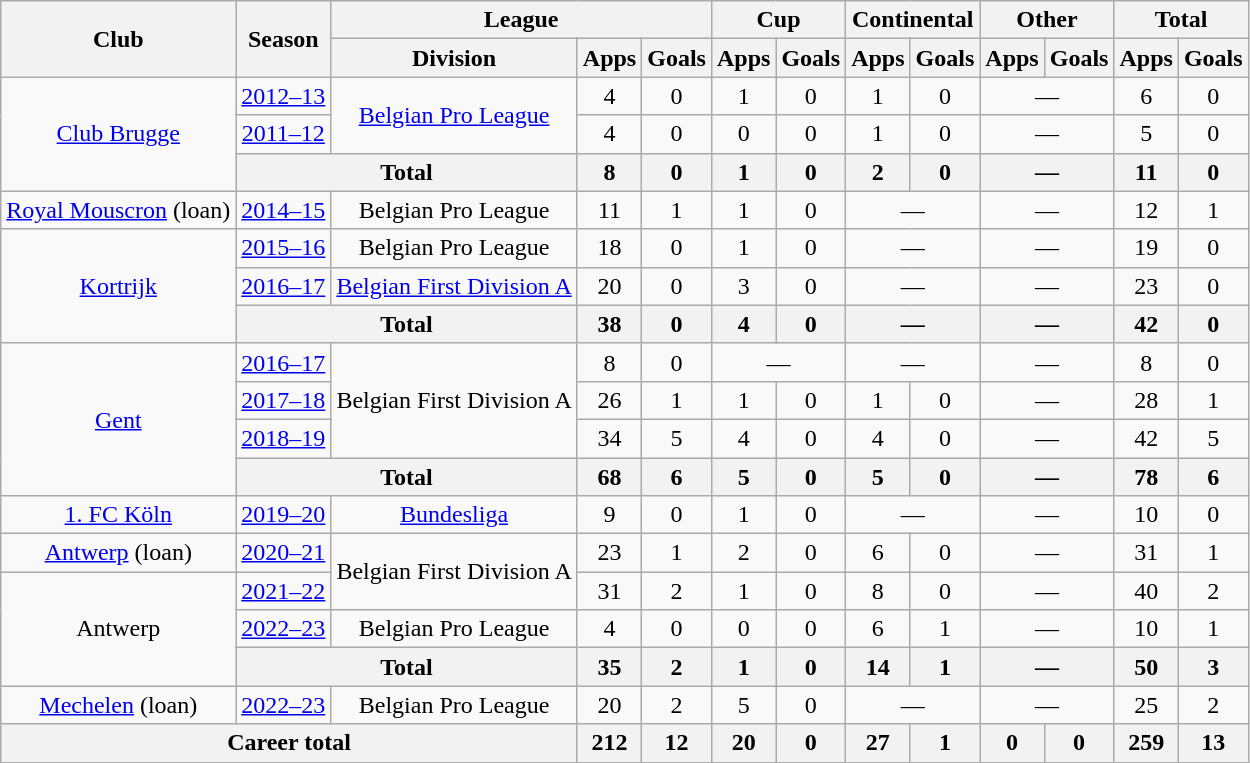<table class="wikitable" style="text-align:center">
<tr>
<th rowspan="2">Club</th>
<th rowspan="2">Season</th>
<th colspan="3">League</th>
<th colspan="2">Cup</th>
<th colspan="2">Continental</th>
<th colspan="2">Other</th>
<th colspan="2">Total</th>
</tr>
<tr>
<th>Division</th>
<th>Apps</th>
<th>Goals</th>
<th>Apps</th>
<th>Goals</th>
<th>Apps</th>
<th>Goals</th>
<th>Apps</th>
<th>Goals</th>
<th>Apps</th>
<th>Goals</th>
</tr>
<tr>
<td rowspan="3"><a href='#'>Club Brugge</a></td>
<td><a href='#'>2012–13</a></td>
<td rowspan="2"><a href='#'>Belgian Pro League</a></td>
<td>4</td>
<td>0</td>
<td>1</td>
<td>0</td>
<td>1</td>
<td>0</td>
<td colspan="2">—</td>
<td>6</td>
<td>0</td>
</tr>
<tr>
<td><a href='#'>2011–12</a></td>
<td>4</td>
<td>0</td>
<td>0</td>
<td>0</td>
<td>1</td>
<td>0</td>
<td colspan="2">—</td>
<td>5</td>
<td>0</td>
</tr>
<tr>
<th colspan="2">Total</th>
<th>8</th>
<th>0</th>
<th>1</th>
<th>0</th>
<th>2</th>
<th>0</th>
<th colspan="2">—</th>
<th>11</th>
<th>0</th>
</tr>
<tr>
<td><a href='#'>Royal Mouscron</a> (loan)</td>
<td><a href='#'>2014–15</a></td>
<td>Belgian Pro League</td>
<td>11</td>
<td>1</td>
<td>1</td>
<td>0</td>
<td colspan="2">—</td>
<td colspan="2">—</td>
<td>12</td>
<td>1</td>
</tr>
<tr>
<td rowspan="3"><a href='#'>Kortrijk</a></td>
<td><a href='#'>2015–16</a></td>
<td>Belgian Pro League</td>
<td>18</td>
<td>0</td>
<td>1</td>
<td>0</td>
<td colspan="2">—</td>
<td colspan="2">—</td>
<td>19</td>
<td>0</td>
</tr>
<tr>
<td><a href='#'>2016–17</a></td>
<td><a href='#'>Belgian First Division A</a></td>
<td>20</td>
<td>0</td>
<td>3</td>
<td>0</td>
<td colspan="2">—</td>
<td colspan="2">—</td>
<td>23</td>
<td>0</td>
</tr>
<tr>
<th colspan="2">Total</th>
<th>38</th>
<th>0</th>
<th>4</th>
<th>0</th>
<th colspan="2">—</th>
<th colspan="2">—</th>
<th>42</th>
<th>0</th>
</tr>
<tr>
<td rowspan="4"><a href='#'>Gent</a></td>
<td><a href='#'>2016–17</a></td>
<td rowspan="3">Belgian First Division A</td>
<td>8</td>
<td>0</td>
<td colspan="2">—</td>
<td colspan="2">—</td>
<td colspan="2">—</td>
<td>8</td>
<td>0</td>
</tr>
<tr>
<td><a href='#'>2017–18</a></td>
<td>26</td>
<td>1</td>
<td>1</td>
<td>0</td>
<td>1</td>
<td>0</td>
<td colspan="2">—</td>
<td>28</td>
<td>1</td>
</tr>
<tr>
<td><a href='#'>2018–19</a></td>
<td>34</td>
<td>5</td>
<td>4</td>
<td>0</td>
<td>4</td>
<td>0</td>
<td colspan="2">—</td>
<td>42</td>
<td>5</td>
</tr>
<tr>
<th colspan="2">Total</th>
<th>68</th>
<th>6</th>
<th>5</th>
<th>0</th>
<th>5</th>
<th>0</th>
<th colspan="2">—</th>
<th>78</th>
<th>6</th>
</tr>
<tr>
<td><a href='#'>1. FC Köln</a></td>
<td><a href='#'>2019–20</a></td>
<td><a href='#'>Bundesliga</a></td>
<td>9</td>
<td>0</td>
<td>1</td>
<td>0</td>
<td colspan="2">—</td>
<td colspan="2">—</td>
<td>10</td>
<td>0</td>
</tr>
<tr>
<td><a href='#'>Antwerp</a> (loan)</td>
<td><a href='#'>2020–21</a></td>
<td rowspan="2">Belgian First Division A</td>
<td>23</td>
<td>1</td>
<td>2</td>
<td>0</td>
<td>6</td>
<td>0</td>
<td colspan="2">—</td>
<td>31</td>
<td>1</td>
</tr>
<tr>
<td rowspan="3">Antwerp</td>
<td><a href='#'>2021–22</a></td>
<td>31</td>
<td>2</td>
<td>1</td>
<td>0</td>
<td>8</td>
<td>0</td>
<td colspan="2">—</td>
<td>40</td>
<td>2</td>
</tr>
<tr>
<td><a href='#'>2022–23</a></td>
<td>Belgian Pro League</td>
<td>4</td>
<td>0</td>
<td>0</td>
<td>0</td>
<td>6</td>
<td>1</td>
<td colspan="2">—</td>
<td>10</td>
<td>1</td>
</tr>
<tr>
<th colspan="2">Total</th>
<th>35</th>
<th>2</th>
<th>1</th>
<th>0</th>
<th>14</th>
<th>1</th>
<th colspan="2">—</th>
<th>50</th>
<th>3</th>
</tr>
<tr>
<td><a href='#'>Mechelen</a> (loan)</td>
<td><a href='#'>2022–23</a></td>
<td>Belgian Pro League</td>
<td>20</td>
<td>2</td>
<td>5</td>
<td>0</td>
<td colspan="2">—</td>
<td colspan="2">—</td>
<td>25</td>
<td>2</td>
</tr>
<tr>
<th colspan="3">Career total</th>
<th>212</th>
<th>12</th>
<th>20</th>
<th>0</th>
<th>27</th>
<th>1</th>
<th>0</th>
<th>0</th>
<th>259</th>
<th>13</th>
</tr>
<tr>
</tr>
</table>
